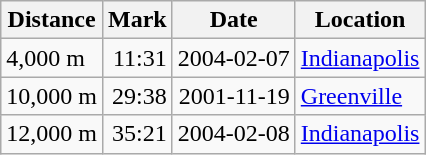<table class="wikitable">
<tr>
<th>Distance</th>
<th>Mark</th>
<th>Date</th>
<th>Location</th>
</tr>
<tr>
<td>4,000 m</td>
<td align=right>11:31</td>
<td align=right>2004-02-07</td>
<td><a href='#'>Indianapolis</a></td>
</tr>
<tr>
<td>10,000 m</td>
<td align=right>29:38</td>
<td align=right>2001-11-19</td>
<td><a href='#'>Greenville</a></td>
</tr>
<tr>
<td>12,000 m</td>
<td align=right>35:21</td>
<td align=right>2004-02-08</td>
<td><a href='#'>Indianapolis</a></td>
</tr>
</table>
